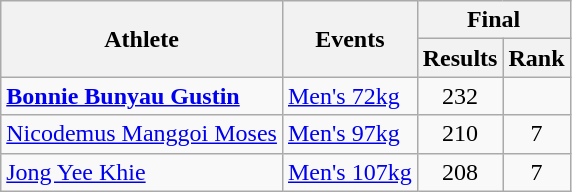<table class=wikitable>
<tr>
<th rowspan="2">Athlete</th>
<th rowspan="2">Events</th>
<th colspan="2">Final</th>
</tr>
<tr>
<th>Results</th>
<th>Rank</th>
</tr>
<tr>
<td><strong><a href='#'>Bonnie Bunyau Gustin</a></strong></td>
<td><a href='#'>Men's 72kg</a></td>
<td align="center">232 <strong></strong><br><strong></strong></td>
<td align="center"></td>
</tr>
<tr>
<td><a href='#'>Nicodemus Manggoi Moses</a></td>
<td><a href='#'>Men's 97kg</a></td>
<td align="center">210</td>
<td align="center">7</td>
</tr>
<tr>
<td><a href='#'>Jong Yee Khie</a></td>
<td><a href='#'>Men's 107kg</a></td>
<td align="center">208</td>
<td align="center">7</td>
</tr>
</table>
